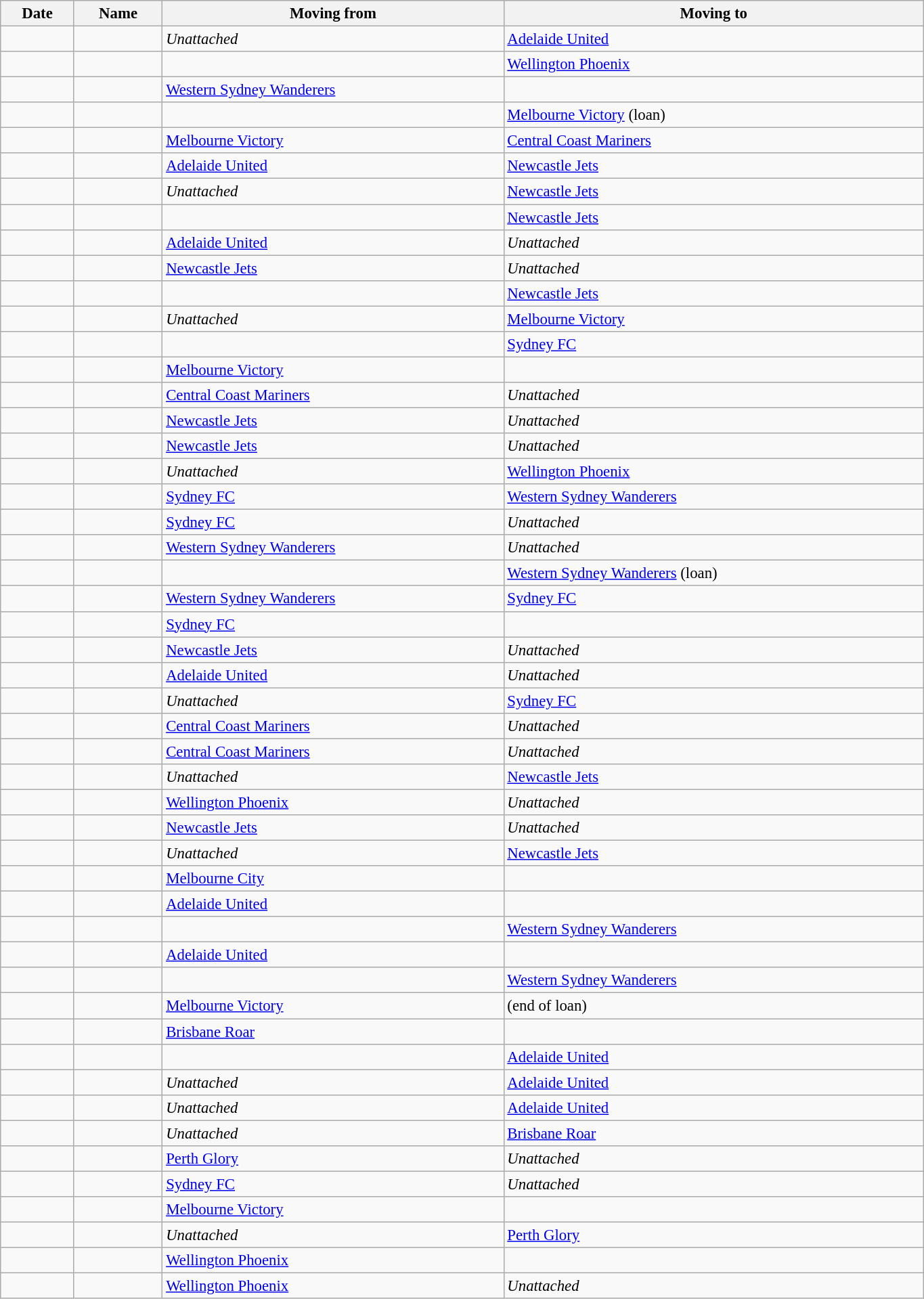<table class="wikitable sortable" style="width:72%; font-size:95%; ">
<tr>
<th>Date</th>
<th>Name</th>
<th>Moving from</th>
<th>Moving to</th>
</tr>
<tr>
<td></td>
<td></td>
<td><em>Unattached</em></td>
<td><a href='#'>Adelaide United</a></td>
</tr>
<tr>
<td></td>
<td></td>
<td></td>
<td><a href='#'>Wellington Phoenix</a></td>
</tr>
<tr>
<td></td>
<td></td>
<td><a href='#'>Western Sydney Wanderers</a></td>
<td></td>
</tr>
<tr>
<td></td>
<td></td>
<td></td>
<td><a href='#'>Melbourne Victory</a> (loan)</td>
</tr>
<tr>
<td></td>
<td></td>
<td><a href='#'>Melbourne Victory</a></td>
<td><a href='#'>Central Coast Mariners</a></td>
</tr>
<tr>
<td></td>
<td></td>
<td><a href='#'>Adelaide United</a></td>
<td><a href='#'>Newcastle Jets</a></td>
</tr>
<tr>
<td></td>
<td></td>
<td><em>Unattached</em></td>
<td><a href='#'>Newcastle Jets</a></td>
</tr>
<tr>
<td></td>
<td></td>
<td></td>
<td><a href='#'>Newcastle Jets</a></td>
</tr>
<tr>
<td></td>
<td></td>
<td><a href='#'>Adelaide United</a></td>
<td><em>Unattached</em></td>
</tr>
<tr>
<td></td>
<td></td>
<td><a href='#'>Newcastle Jets</a></td>
<td><em>Unattached</em></td>
</tr>
<tr>
<td></td>
<td></td>
<td></td>
<td><a href='#'>Newcastle Jets</a></td>
</tr>
<tr>
<td></td>
<td></td>
<td><em>Unattached</em></td>
<td><a href='#'>Melbourne Victory</a></td>
</tr>
<tr>
<td></td>
<td></td>
<td></td>
<td><a href='#'>Sydney FC</a></td>
</tr>
<tr>
<td></td>
<td></td>
<td><a href='#'>Melbourne Victory</a></td>
<td></td>
</tr>
<tr>
<td></td>
<td></td>
<td><a href='#'>Central Coast Mariners</a></td>
<td><em>Unattached</em></td>
</tr>
<tr>
<td></td>
<td></td>
<td><a href='#'>Newcastle Jets</a></td>
<td><em>Unattached</em></td>
</tr>
<tr>
<td></td>
<td></td>
<td><a href='#'>Newcastle Jets</a></td>
<td><em>Unattached</em></td>
</tr>
<tr>
<td></td>
<td></td>
<td><em>Unattached</em></td>
<td><a href='#'>Wellington Phoenix</a></td>
</tr>
<tr>
<td></td>
<td></td>
<td><a href='#'>Sydney FC</a></td>
<td><a href='#'>Western Sydney Wanderers</a></td>
</tr>
<tr>
<td></td>
<td></td>
<td><a href='#'>Sydney FC</a></td>
<td><em>Unattached</em></td>
</tr>
<tr>
<td></td>
<td></td>
<td><a href='#'>Western Sydney Wanderers</a></td>
<td><em>Unattached</em></td>
</tr>
<tr>
<td></td>
<td></td>
<td></td>
<td><a href='#'>Western Sydney Wanderers</a> (loan)</td>
</tr>
<tr>
<td></td>
<td></td>
<td><a href='#'>Western Sydney Wanderers</a></td>
<td><a href='#'>Sydney FC</a></td>
</tr>
<tr>
<td></td>
<td></td>
<td><a href='#'>Sydney FC</a></td>
<td></td>
</tr>
<tr>
<td></td>
<td></td>
<td><a href='#'>Newcastle Jets</a></td>
<td><em>Unattached</em></td>
</tr>
<tr>
<td></td>
<td></td>
<td><a href='#'>Adelaide United</a></td>
<td><em>Unattached</em></td>
</tr>
<tr>
<td></td>
<td></td>
<td><em>Unattached</em></td>
<td><a href='#'>Sydney FC</a></td>
</tr>
<tr>
<td></td>
<td></td>
<td><a href='#'>Central Coast Mariners</a></td>
<td><em>Unattached</em></td>
</tr>
<tr>
<td></td>
<td></td>
<td><a href='#'>Central Coast Mariners</a></td>
<td><em>Unattached</em></td>
</tr>
<tr>
<td></td>
<td></td>
<td><em>Unattached</em></td>
<td><a href='#'>Newcastle Jets</a></td>
</tr>
<tr>
<td></td>
<td></td>
<td><a href='#'>Wellington Phoenix</a></td>
<td><em>Unattached</em></td>
</tr>
<tr>
<td></td>
<td></td>
<td><a href='#'>Newcastle Jets</a></td>
<td><em>Unattached</em></td>
</tr>
<tr>
<td></td>
<td></td>
<td><em>Unattached</em></td>
<td><a href='#'>Newcastle Jets</a></td>
</tr>
<tr>
<td></td>
<td></td>
<td><a href='#'>Melbourne City</a></td>
<td></td>
</tr>
<tr>
<td></td>
<td></td>
<td><a href='#'>Adelaide United</a></td>
<td></td>
</tr>
<tr>
<td></td>
<td></td>
<td></td>
<td><a href='#'>Western Sydney Wanderers</a></td>
</tr>
<tr>
<td></td>
<td></td>
<td><a href='#'>Adelaide United</a></td>
<td></td>
</tr>
<tr>
<td></td>
<td></td>
<td></td>
<td><a href='#'>Western Sydney Wanderers</a></td>
</tr>
<tr>
<td></td>
<td></td>
<td><a href='#'>Melbourne Victory</a></td>
<td> (end of loan)</td>
</tr>
<tr>
<td></td>
<td></td>
<td><a href='#'>Brisbane Roar</a></td>
<td></td>
</tr>
<tr>
<td></td>
<td></td>
<td></td>
<td><a href='#'>Adelaide United</a></td>
</tr>
<tr>
<td></td>
<td></td>
<td><em>Unattached</em></td>
<td><a href='#'>Adelaide United</a></td>
</tr>
<tr>
<td></td>
<td></td>
<td><em>Unattached</em></td>
<td><a href='#'>Adelaide United</a></td>
</tr>
<tr>
<td></td>
<td></td>
<td><em>Unattached</em></td>
<td><a href='#'>Brisbane Roar</a></td>
</tr>
<tr>
<td></td>
<td></td>
<td><a href='#'>Perth Glory</a></td>
<td><em>Unattached</em></td>
</tr>
<tr>
<td></td>
<td></td>
<td><a href='#'>Sydney FC</a></td>
<td><em>Unattached</em></td>
</tr>
<tr>
<td></td>
<td></td>
<td><a href='#'>Melbourne Victory</a></td>
<td></td>
</tr>
<tr>
<td></td>
<td></td>
<td><em>Unattached</em></td>
<td><a href='#'>Perth Glory</a></td>
</tr>
<tr>
<td></td>
<td></td>
<td><a href='#'>Wellington Phoenix</a></td>
<td></td>
</tr>
<tr>
<td></td>
<td></td>
<td><a href='#'>Wellington Phoenix</a></td>
<td><em>Unattached</em></td>
</tr>
</table>
